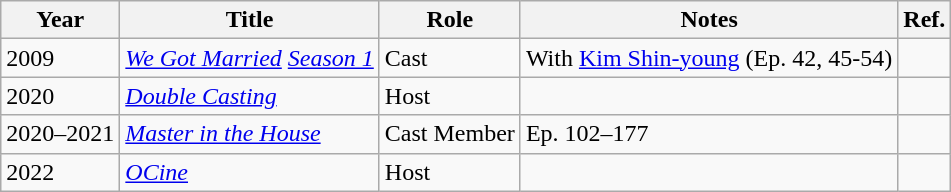<table class="wikitable">
<tr>
<th>Year</th>
<th>Title</th>
<th>Role</th>
<th>Notes</th>
<th>Ref.</th>
</tr>
<tr>
<td>2009</td>
<td><em><a href='#'>We Got Married</a> <a href='#'>Season 1</a></em></td>
<td>Cast</td>
<td>With <a href='#'>Kim Shin-young</a> (Ep. 42, 45-54)</td>
<td></td>
</tr>
<tr>
<td>2020</td>
<td><a href='#'><em>Double Casting</em></a></td>
<td>Host</td>
<td></td>
<td></td>
</tr>
<tr>
<td>2020–2021</td>
<td><em><a href='#'>Master in the House</a></em></td>
<td>Cast Member</td>
<td>Ep. 102–177</td>
<td></td>
</tr>
<tr>
<td>2022</td>
<td><em><a href='#'>OCine</a></em></td>
<td>Host</td>
<td></td>
<td></td>
</tr>
</table>
